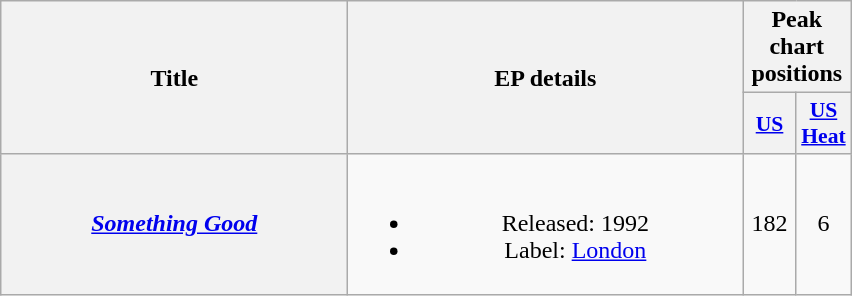<table class="wikitable plainrowheaders" style="text-align:center;">
<tr>
<th scope="col" rowspan="2" style="width:14em;">Title</th>
<th scope="col" rowspan="2" style="width:16em;">EP details</th>
<th scope="col" colspan="2">Peak chart positions</th>
</tr>
<tr>
<th style="width:2em;font-size:90%;"><a href='#'>US</a><br></th>
<th style="width:2em;font-size:90%;"><a href='#'>US<br>Heat</a><br></th>
</tr>
<tr>
<th scope="row"><em><a href='#'>Something Good</a></em></th>
<td><br><ul><li>Released: 1992</li><li>Label: <a href='#'>London</a></li></ul></td>
<td>182</td>
<td>6</td>
</tr>
</table>
